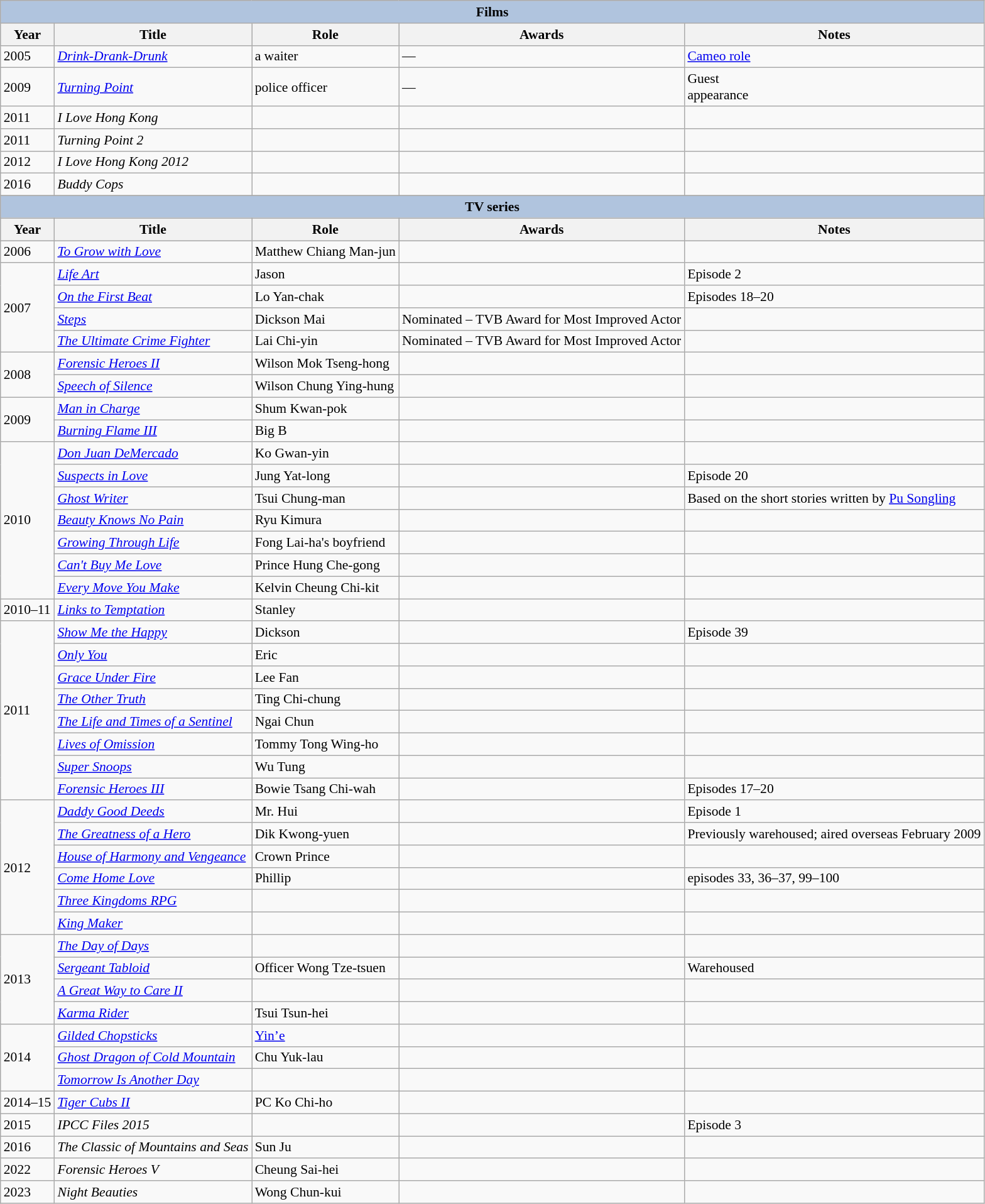<table class="wikitable" style="font-size: 90%;">
<tr bgcolor="#CCCCCC" align="center">
<th colspan="6" style="background: LightSteelBlue;">Films</th>
</tr>
<tr bgcolor="#CCCCCC" align="center">
<th>Year</th>
<th>Title</th>
<th>Role</th>
<th>Awards</th>
<th>Notes</th>
</tr>
<tr>
<td>2005</td>
<td><em><a href='#'>Drink-Drank-Drunk</a></em></td>
<td>a waiter</td>
<td>—</td>
<td><a href='#'>Cameo role</a></td>
</tr>
<tr>
<td>2009</td>
<td><em><a href='#'>Turning Point</a></em></td>
<td>police officer</td>
<td>—</td>
<td>Guest<br>appearance</td>
</tr>
<tr>
<td>2011</td>
<td><em>I Love Hong Kong</em></td>
<td></td>
<td></td>
<td></td>
</tr>
<tr>
<td>2011</td>
<td><em>Turning Point 2</em></td>
<td></td>
<td></td>
<td></td>
</tr>
<tr>
<td>2012</td>
<td><em>I Love Hong Kong 2012</em></td>
<td></td>
<td></td>
<td></td>
</tr>
<tr>
<td>2016</td>
<td><em>Buddy Cops</em></td>
<td></td>
<td></td>
<td></td>
</tr>
<tr>
</tr>
<tr bgcolor="#CCCCCC" align="center">
<th colspan="6" style="background: LightSteelBlue;">TV series</th>
</tr>
<tr bgcolor="#CCCCCC" align="center">
<th>Year</th>
<th>Title</th>
<th>Role</th>
<th>Awards</th>
<th>Notes</th>
</tr>
<tr>
<td>2006</td>
<td><em><a href='#'>To Grow with Love</a></em></td>
<td>Matthew Chiang Man-jun</td>
<td></td>
<td></td>
</tr>
<tr>
<td rowspan="4">2007</td>
<td><em><a href='#'>Life Art</a></em></td>
<td>Jason</td>
<td></td>
<td>Episode 2</td>
</tr>
<tr>
<td><em><a href='#'>On the First Beat</a></em></td>
<td>Lo Yan-chak</td>
<td></td>
<td>Episodes 18–20</td>
</tr>
<tr>
<td><em><a href='#'>Steps</a></em></td>
<td>Dickson Mai</td>
<td>Nominated – TVB Award for Most Improved Actor</td>
<td></td>
</tr>
<tr>
<td><em><a href='#'>The Ultimate Crime Fighter</a></em></td>
<td>Lai Chi-yin</td>
<td>Nominated – TVB Award for Most Improved Actor</td>
<td></td>
</tr>
<tr>
<td rowspan="2">2008</td>
<td><em><a href='#'>Forensic Heroes II</a></em></td>
<td>Wilson Mok Tseng-hong</td>
<td></td>
<td></td>
</tr>
<tr>
<td><em><a href='#'>Speech of Silence</a></em></td>
<td>Wilson Chung Ying-hung</td>
<td></td>
<td></td>
</tr>
<tr>
<td rowspan="2">2009</td>
<td><em><a href='#'>Man in Charge</a></em></td>
<td>Shum Kwan-pok</td>
<td></td>
<td></td>
</tr>
<tr>
<td><em><a href='#'>Burning Flame III</a></em></td>
<td>Big B</td>
<td></td>
<td></td>
</tr>
<tr>
<td rowspan=7>2010</td>
<td><em><a href='#'>Don Juan DeMercado</a></em></td>
<td>Ko Gwan-yin</td>
<td></td>
<td></td>
</tr>
<tr>
<td><em><a href='#'>Suspects in Love</a></em></td>
<td>Jung Yat-long</td>
<td></td>
<td>Episode 20</td>
</tr>
<tr>
<td><em><a href='#'>Ghost Writer</a></em></td>
<td>Tsui Chung-man</td>
<td></td>
<td>Based on the short stories written by <a href='#'>Pu Songling</a></td>
</tr>
<tr>
<td><em><a href='#'>Beauty Knows No Pain</a></em></td>
<td>Ryu Kimura</td>
<td></td>
<td></td>
</tr>
<tr>
<td><em><a href='#'>Growing Through Life</a></em></td>
<td>Fong Lai-ha's boyfriend</td>
<td></td>
<td></td>
</tr>
<tr>
<td><em><a href='#'>Can't Buy Me Love</a></em></td>
<td>Prince Hung Che-gong</td>
<td></td>
<td></td>
</tr>
<tr>
<td><em><a href='#'>Every Move You Make</a></em></td>
<td>Kelvin Cheung Chi-kit</td>
<td></td>
<td></td>
</tr>
<tr>
<td>2010–11</td>
<td><em><a href='#'>Links to Temptation</a></em></td>
<td>Stanley</td>
<td></td>
<td></td>
</tr>
<tr>
<td rowspan=8>2011</td>
<td><em><a href='#'>Show Me the Happy</a></em></td>
<td>Dickson</td>
<td></td>
<td>Episode 39</td>
</tr>
<tr>
<td><em><a href='#'>Only You</a></em></td>
<td>Eric</td>
<td></td>
<td></td>
</tr>
<tr>
<td><em><a href='#'>Grace Under Fire</a></em></td>
<td>Lee Fan</td>
<td></td>
<td></td>
</tr>
<tr>
<td><em><a href='#'>The Other Truth</a></em></td>
<td>Ting Chi-chung</td>
<td></td>
<td></td>
</tr>
<tr>
<td><em><a href='#'>The Life and Times of a Sentinel</a></em></td>
<td>Ngai Chun</td>
<td></td>
<td></td>
</tr>
<tr>
<td><em><a href='#'>Lives of Omission</a></em></td>
<td>Tommy Tong Wing-ho</td>
<td></td>
<td></td>
</tr>
<tr>
<td><em><a href='#'>Super Snoops</a></em></td>
<td>Wu Tung</td>
<td></td>
<td></td>
</tr>
<tr>
<td><em><a href='#'>Forensic Heroes III</a></em></td>
<td>Bowie Tsang Chi-wah</td>
<td></td>
<td>Episodes 17–20</td>
</tr>
<tr>
<td rowspan="6">2012</td>
<td><em><a href='#'>Daddy Good Deeds</a></em></td>
<td>Mr. Hui</td>
<td></td>
<td>Episode 1</td>
</tr>
<tr>
<td><em><a href='#'>The Greatness of a Hero</a></em></td>
<td>Dik Kwong-yuen</td>
<td></td>
<td>Previously warehoused; aired overseas February 2009</td>
</tr>
<tr>
<td><em><a href='#'>House of Harmony and Vengeance</a></em></td>
<td>Crown Prince</td>
<td></td>
<td></td>
</tr>
<tr>
<td><em><a href='#'>Come Home Love</a></em></td>
<td>Phillip</td>
<td></td>
<td>episodes 33, 36–37, 99–100</td>
</tr>
<tr>
<td><em><a href='#'>Three Kingdoms RPG</a></em></td>
<td></td>
<td></td>
<td></td>
</tr>
<tr>
<td><em><a href='#'>King Maker</a></em></td>
<td></td>
<td></td>
<td></td>
</tr>
<tr>
<td rowspan=4>2013</td>
<td><em><a href='#'>The Day of Days</a></em></td>
<td></td>
<td></td>
<td></td>
</tr>
<tr>
<td><em><a href='#'>Sergeant Tabloid</a></em></td>
<td>Officer Wong Tze-tsuen</td>
<td></td>
<td>Warehoused</td>
</tr>
<tr>
<td><em><a href='#'>A Great Way to Care II</a></em></td>
<td></td>
<td></td>
<td></td>
</tr>
<tr>
<td><em><a href='#'>Karma Rider</a></em></td>
<td>Tsui Tsun-hei</td>
<td></td>
<td></td>
</tr>
<tr>
<td rowspan=3>2014</td>
<td><em><a href='#'>Gilded Chopsticks</a></em></td>
<td><a href='#'>Yin’e</a></td>
<td></td>
<td></td>
</tr>
<tr>
<td><em><a href='#'>Ghost Dragon of Cold Mountain</a></em></td>
<td>Chu Yuk-lau</td>
<td></td>
<td></td>
</tr>
<tr>
<td><em><a href='#'>Tomorrow Is Another Day</a></em></td>
<td></td>
<td></td>
<td></td>
</tr>
<tr>
<td>2014–15</td>
<td><em><a href='#'>Tiger Cubs II</a></em></td>
<td>PC Ko Chi-ho</td>
<td></td>
<td></td>
</tr>
<tr>
<td>2015</td>
<td><em>IPCC Files 2015</em></td>
<td></td>
<td></td>
<td>Episode 3</td>
</tr>
<tr>
<td>2016</td>
<td><em>The Classic of Mountains and Seas</em></td>
<td>Sun Ju</td>
<td></td>
<td></td>
</tr>
<tr>
<td>2022</td>
<td><em>Forensic Heroes V</em></td>
<td>Cheung Sai-hei</td>
<td></td>
<td></td>
</tr>
<tr>
<td>2023</td>
<td><em>Night Beauties</em></td>
<td>Wong Chun-kui</td>
<td></td>
<td></td>
</tr>
</table>
